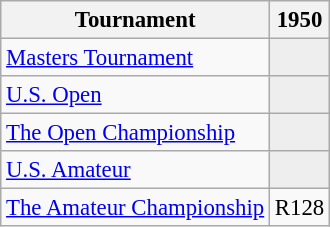<table class="wikitable" style="font-size:95%;text-align:center;">
<tr>
<th>Tournament</th>
<th>1950</th>
</tr>
<tr>
<td align=left><a href='#'>Masters Tournament</a></td>
<td style="background:#eeeeee;"></td>
</tr>
<tr>
<td align=left><a href='#'>U.S. Open</a></td>
<td style="background:#eeeeee;"></td>
</tr>
<tr>
<td align=left><a href='#'>The Open Championship</a></td>
<td style="background:#eeeeee;"></td>
</tr>
<tr>
<td align=left><a href='#'>U.S. Amateur</a></td>
<td style="background:#eeeeee;"></td>
</tr>
<tr>
<td align=left><a href='#'>The Amateur Championship</a></td>
<td>R128</td>
</tr>
</table>
